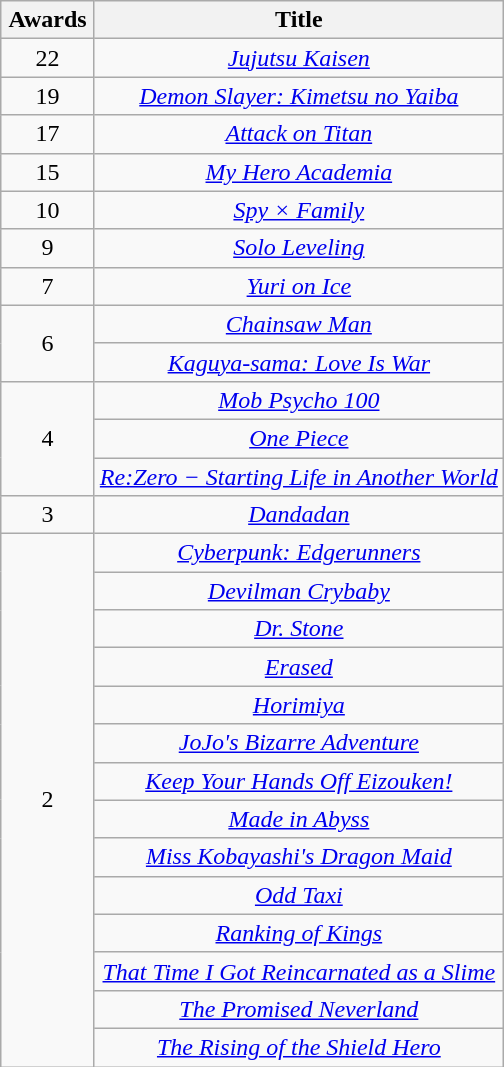<table class="wikitable" style="text-align:center;">
<tr>
<th scope="col" width="55">Awards</th>
<th scope="col" align="center">Title</th>
</tr>
<tr>
<td style="text-align:center">22</td>
<td><em><a href='#'>Jujutsu Kaisen</a></em></td>
</tr>
<tr>
<td style="text-align:center">19</td>
<td><em><a href='#'>Demon Slayer: Kimetsu no Yaiba</a></em></td>
</tr>
<tr>
<td style="text-align:center">17</td>
<td><em><a href='#'>Attack on Titan</a></em></td>
</tr>
<tr>
<td style="text-align:center">15</td>
<td><em><a href='#'>My Hero Academia</a></em></td>
</tr>
<tr>
<td style="text-align:center">10</td>
<td><em><a href='#'>Spy × Family</a></em></td>
</tr>
<tr>
<td style="text-align:center">9</td>
<td><em><a href='#'>Solo Leveling</a></em></td>
</tr>
<tr>
<td style="text-align:center">7</td>
<td><em><a href='#'>Yuri on Ice</a></em></td>
</tr>
<tr>
<td rowspan="2" style="text-align:center">6</td>
<td><em><a href='#'>Chainsaw Man</a></em></td>
</tr>
<tr>
<td><em><a href='#'>Kaguya-sama: Love Is War</a></em></td>
</tr>
<tr>
<td rowspan="3" style="text-align:center">4</td>
<td><em><a href='#'>Mob Psycho 100</a></em></td>
</tr>
<tr>
<td><em><a href='#'>One Piece</a></em></td>
</tr>
<tr>
<td><em><a href='#'>Re:Zero − Starting Life in Another World</a></em></td>
</tr>
<tr>
<td style="text-align:center">3</td>
<td><em><a href='#'>Dandadan</a></em></td>
</tr>
<tr>
<td rowspan="14" style="text-align:center">2</td>
<td><em><a href='#'>Cyberpunk: Edgerunners</a></em></td>
</tr>
<tr>
<td><em><a href='#'>Devilman Crybaby</a></em></td>
</tr>
<tr>
<td><em><a href='#'>Dr. Stone</a></em></td>
</tr>
<tr>
<td><em><a href='#'>Erased</a></em></td>
</tr>
<tr>
<td><em><a href='#'>Horimiya</a></em></td>
</tr>
<tr>
<td><em><a href='#'>JoJo's Bizarre Adventure</a></em></td>
</tr>
<tr>
<td><em><a href='#'>Keep Your Hands Off Eizouken!</a></em></td>
</tr>
<tr>
<td><em><a href='#'>Made in Abyss</a></em></td>
</tr>
<tr>
<td><em><a href='#'>Miss Kobayashi's Dragon Maid</a></em></td>
</tr>
<tr>
<td><em><a href='#'>Odd Taxi</a></em></td>
</tr>
<tr>
<td><em><a href='#'>Ranking of Kings</a></em></td>
</tr>
<tr>
<td><em><a href='#'>That Time I Got Reincarnated as a Slime</a></em></td>
</tr>
<tr>
<td><em><a href='#'>The Promised Neverland</a></em></td>
</tr>
<tr>
<td><em><a href='#'>The Rising of the Shield Hero</a></em></td>
</tr>
</table>
